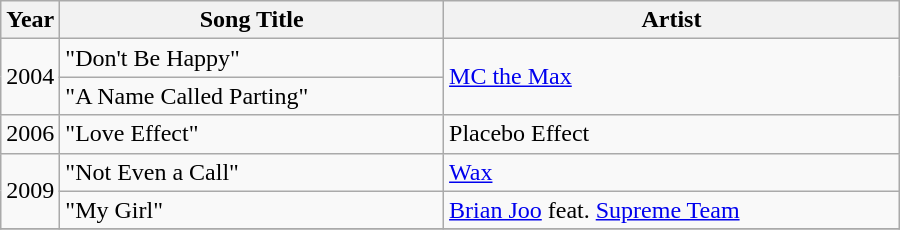<table class="wikitable" style="width:600px">
<tr>
<th width=10>Year</th>
<th>Song Title</th>
<th>Artist</th>
</tr>
<tr>
<td rowspan=2>2004</td>
<td>"Don't Be Happy" </td>
<td rowspan=2><a href='#'>MC the Max</a></td>
</tr>
<tr>
<td>"A Name Called Parting" </td>
</tr>
<tr>
<td>2006</td>
<td>"Love Effect"</td>
<td>Placebo Effect</td>
</tr>
<tr>
<td rowspan=2>2009</td>
<td>"Not Even a Call" </td>
<td><a href='#'>Wax</a></td>
</tr>
<tr>
<td>"My Girl" </td>
<td><a href='#'>Brian Joo</a> feat. <a href='#'>Supreme Team</a></td>
</tr>
<tr>
</tr>
</table>
